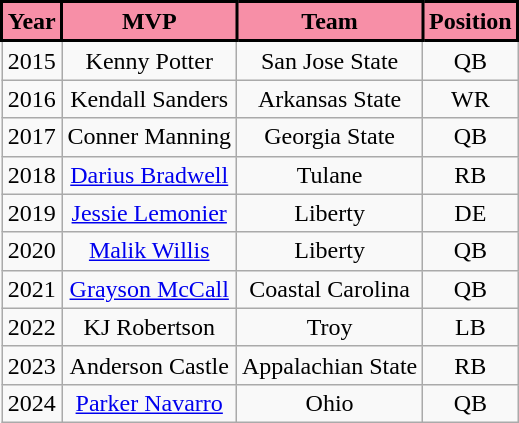<table class="wikitable" style="text-align:center">
<tr>
<th style="background:#F78FA7; color:#000000; border: 2px solid #000000;">Year</th>
<th style="background:#F78FA7; color:#000000; border: 2px solid #000000;">MVP</th>
<th style="background:#F78FA7; color:#000000; border: 2px solid #000000;">Team</th>
<th style="background:#F78FA7; color:#000000; border: 2px solid #000000;">Position</th>
</tr>
<tr>
<td>2015</td>
<td>Kenny Potter</td>
<td>San Jose State</td>
<td>QB</td>
</tr>
<tr>
<td>2016</td>
<td>Kendall Sanders</td>
<td>Arkansas State</td>
<td>WR</td>
</tr>
<tr>
<td>2017</td>
<td>Conner Manning</td>
<td>Georgia State</td>
<td>QB</td>
</tr>
<tr>
<td>2018</td>
<td><a href='#'>Darius Bradwell</a></td>
<td>Tulane</td>
<td>RB</td>
</tr>
<tr>
<td>2019</td>
<td><a href='#'>Jessie Lemonier</a></td>
<td>Liberty</td>
<td>DE</td>
</tr>
<tr>
<td>2020</td>
<td><a href='#'>Malik Willis</a></td>
<td>Liberty</td>
<td>QB</td>
</tr>
<tr>
<td>2021</td>
<td><a href='#'>Grayson McCall</a></td>
<td>Coastal Carolina</td>
<td>QB</td>
</tr>
<tr>
<td>2022</td>
<td>KJ Robertson</td>
<td>Troy</td>
<td>LB</td>
</tr>
<tr>
<td>2023</td>
<td>Anderson Castle</td>
<td>Appalachian State</td>
<td>RB</td>
</tr>
<tr>
<td>2024</td>
<td><a href='#'>Parker Navarro</a></td>
<td>Ohio</td>
<td>QB</td>
</tr>
</table>
